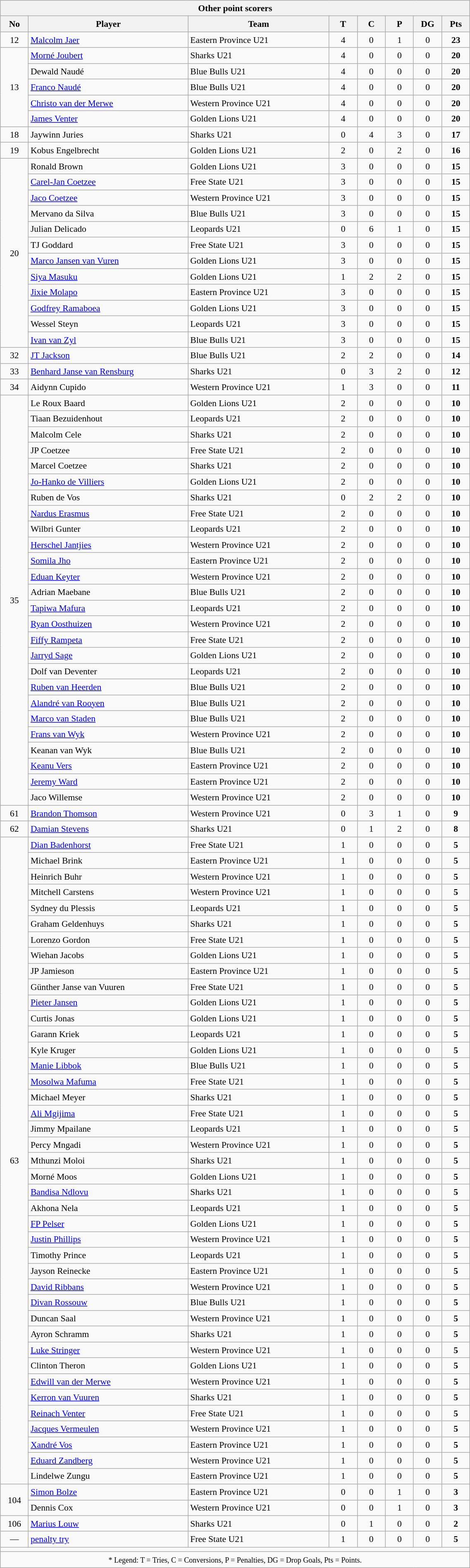<table class="wikitable sortable collapsible collapsed" style="text-align:center; line-height:130%; font-size:90%; width:60%;">
<tr>
<th colspan="100%">Other point scorers</th>
</tr>
<tr>
<th style="width:6%;">No</th>
<th style="width:34%;">Player</th>
<th style="width:30%;">Team</th>
<th style="width:6%;">T</th>
<th style="width:6%;">C</th>
<th style="width:6%;">P</th>
<th style="width:6%;">DG</th>
<th style="width:6%;">Pts<br></th>
</tr>
<tr>
<td>12</td>
<td style="text-align:left;"><a href='#'>Malcolm Jaer</a></td>
<td style="text-align:left;">Eastern Province U21</td>
<td>4</td>
<td>0</td>
<td>1</td>
<td>0</td>
<td><strong>23</strong></td>
</tr>
<tr>
<td rowspan=5>13</td>
<td style="text-align:left;"><a href='#'>Morné Joubert</a></td>
<td style="text-align:left;">Sharks U21</td>
<td>4</td>
<td>0</td>
<td>0</td>
<td>0</td>
<td><strong>20</strong></td>
</tr>
<tr>
<td style="text-align:left;">Dewald Naudé</td>
<td style="text-align:left;">Blue Bulls U21</td>
<td>4</td>
<td>0</td>
<td>0</td>
<td>0</td>
<td><strong>20</strong></td>
</tr>
<tr>
<td style="text-align:left;"><a href='#'>Franco Naudé</a></td>
<td style="text-align:left;">Blue Bulls U21</td>
<td>4</td>
<td>0</td>
<td>0</td>
<td>0</td>
<td><strong>20</strong></td>
</tr>
<tr>
<td style="text-align:left;"><a href='#'>Christo van der Merwe</a></td>
<td style="text-align:left;">Western Province U21</td>
<td>4</td>
<td>0</td>
<td>0</td>
<td>0</td>
<td><strong>20</strong></td>
</tr>
<tr>
<td style="text-align:left;"><a href='#'>James Venter</a></td>
<td style="text-align:left;">Golden Lions U21</td>
<td>4</td>
<td>0</td>
<td>0</td>
<td>0</td>
<td><strong>20</strong></td>
</tr>
<tr>
<td>18</td>
<td style="text-align:left;">Jaywinn Juries</td>
<td style="text-align:left;">Sharks U21</td>
<td>0</td>
<td>4</td>
<td>3</td>
<td>0</td>
<td><strong>17</strong></td>
</tr>
<tr>
<td>19</td>
<td style="text-align:left;">Kobus Engelbrecht</td>
<td style="text-align:left;">Golden Lions U21</td>
<td>2</td>
<td>0</td>
<td>2</td>
<td>0</td>
<td><strong>16</strong></td>
</tr>
<tr>
<td rowspan=12>20</td>
<td style="text-align:left;">Ronald Brown</td>
<td style="text-align:left;">Golden Lions U21</td>
<td>3</td>
<td>0</td>
<td>0</td>
<td>0</td>
<td><strong>15</strong></td>
</tr>
<tr>
<td style="text-align:left;"><a href='#'>Carel-Jan Coetzee</a></td>
<td style="text-align:left;">Free State U21</td>
<td>3</td>
<td>0</td>
<td>0</td>
<td>0</td>
<td><strong>15</strong></td>
</tr>
<tr>
<td style="text-align:left;"><a href='#'>Jaco Coetzee</a></td>
<td style="text-align:left;">Western Province U21</td>
<td>3</td>
<td>0</td>
<td>0</td>
<td>0</td>
<td><strong>15</strong></td>
</tr>
<tr>
<td style="text-align:left;">Mervano da Silva</td>
<td style="text-align:left;">Blue Bulls U21</td>
<td>3</td>
<td>0</td>
<td>0</td>
<td>0</td>
<td><strong>15</strong></td>
</tr>
<tr>
<td style="text-align:left;">Julian Delicado</td>
<td style="text-align:left;">Leopards U21</td>
<td>0</td>
<td>6</td>
<td>1</td>
<td>0</td>
<td><strong>15</strong></td>
</tr>
<tr>
<td style="text-align:left;">TJ Goddard</td>
<td style="text-align:left;">Free State U21</td>
<td>3</td>
<td>0</td>
<td>0</td>
<td>0</td>
<td><strong>15</strong></td>
</tr>
<tr>
<td style="text-align:left;"><a href='#'>Marco Jansen van Vuren</a></td>
<td style="text-align:left;">Golden Lions U21</td>
<td>3</td>
<td>0</td>
<td>0</td>
<td>0</td>
<td><strong>15</strong></td>
</tr>
<tr>
<td style="text-align:left;"><a href='#'>Siya Masuku</a></td>
<td style="text-align:left;">Golden Lions U21</td>
<td>1</td>
<td>2</td>
<td>2</td>
<td>0</td>
<td><strong>15</strong></td>
</tr>
<tr>
<td style="text-align:left;"><a href='#'>Jixie Molapo</a></td>
<td style="text-align:left;">Eastern Province U21</td>
<td>3</td>
<td>0</td>
<td>0</td>
<td>0</td>
<td><strong>15</strong></td>
</tr>
<tr>
<td style="text-align:left;"><a href='#'>Godfrey Ramaboea</a></td>
<td style="text-align:left;">Golden Lions U21</td>
<td>3</td>
<td>0</td>
<td>0</td>
<td>0</td>
<td><strong>15</strong></td>
</tr>
<tr>
<td style="text-align:left;">Wessel Steyn</td>
<td style="text-align:left;">Leopards U21</td>
<td>3</td>
<td>0</td>
<td>0</td>
<td>0</td>
<td><strong>15</strong></td>
</tr>
<tr>
<td style="text-align:left;"><a href='#'>Ivan van Zyl</a></td>
<td style="text-align:left;">Blue Bulls U21</td>
<td>3</td>
<td>0</td>
<td>0</td>
<td>0</td>
<td><strong>15</strong></td>
</tr>
<tr>
<td>32</td>
<td style="text-align:left;"><a href='#'>JT Jackson</a></td>
<td style="text-align:left;">Blue Bulls U21</td>
<td>2</td>
<td>2</td>
<td>0</td>
<td>0</td>
<td><strong>14</strong></td>
</tr>
<tr>
<td>33</td>
<td style="text-align:left;"><a href='#'>Benhard Janse van Rensburg</a></td>
<td style="text-align:left;">Sharks U21</td>
<td>0</td>
<td>3</td>
<td>2</td>
<td>0</td>
<td><strong>12</strong></td>
</tr>
<tr>
<td>34</td>
<td style="text-align:left;">Aidynn Cupido</td>
<td style="text-align:left;">Western Province U21</td>
<td>1</td>
<td>3</td>
<td>0</td>
<td>0</td>
<td><strong>11</strong></td>
</tr>
<tr>
<td rowspan=26>35</td>
<td style="text-align:left;">Le Roux Baard</td>
<td style="text-align:left;">Golden Lions U21</td>
<td>2</td>
<td>0</td>
<td>0</td>
<td>0</td>
<td><strong>10</strong></td>
</tr>
<tr>
<td style="text-align:left;">Tiaan Bezuidenhout</td>
<td style="text-align:left;">Leopards U21</td>
<td>2</td>
<td>0</td>
<td>0</td>
<td>0</td>
<td><strong>10</strong></td>
</tr>
<tr>
<td style="text-align:left;">Malcolm Cele</td>
<td style="text-align:left;">Sharks U21</td>
<td>2</td>
<td>0</td>
<td>0</td>
<td>0</td>
<td><strong>10</strong></td>
</tr>
<tr>
<td style="text-align:left;">JP Coetzee</td>
<td style="text-align:left;">Free State U21</td>
<td>2</td>
<td>0</td>
<td>0</td>
<td>0</td>
<td><strong>10</strong></td>
</tr>
<tr>
<td style="text-align:left;">Marcel Coetzee</td>
<td style="text-align:left;">Sharks U21</td>
<td>2</td>
<td>0</td>
<td>0</td>
<td>0</td>
<td><strong>10</strong></td>
</tr>
<tr>
<td style="text-align:left;"><a href='#'>Jo-Hanko de Villiers</a></td>
<td style="text-align:left;">Golden Lions U21</td>
<td>2</td>
<td>0</td>
<td>0</td>
<td>0</td>
<td><strong>10</strong></td>
</tr>
<tr>
<td style="text-align:left;">Ruben de Vos</td>
<td style="text-align:left;">Sharks U21</td>
<td>0</td>
<td>2</td>
<td>2</td>
<td>0</td>
<td><strong>10</strong></td>
</tr>
<tr>
<td style="text-align:left;"><a href='#'>Nardus Erasmus</a></td>
<td style="text-align:left;">Free State U21</td>
<td>2</td>
<td>0</td>
<td>0</td>
<td>0</td>
<td><strong>10</strong></td>
</tr>
<tr>
<td style="text-align:left;">Wilbri Gunter</td>
<td style="text-align:left;">Leopards U21</td>
<td>2</td>
<td>0</td>
<td>0</td>
<td>0</td>
<td><strong>10</strong></td>
</tr>
<tr>
<td style="text-align:left;"><a href='#'>Herschel Jantjies</a></td>
<td style="text-align:left;">Western Province U21</td>
<td>2</td>
<td>0</td>
<td>0</td>
<td>0</td>
<td><strong>10</strong></td>
</tr>
<tr>
<td style="text-align:left;"><a href='#'>Somila Jho</a></td>
<td style="text-align:left;">Eastern Province U21</td>
<td>2</td>
<td>0</td>
<td>0</td>
<td>0</td>
<td><strong>10</strong></td>
</tr>
<tr>
<td style="text-align:left;"><a href='#'>Eduan Keyter</a></td>
<td style="text-align:left;">Western Province U21</td>
<td>2</td>
<td>0</td>
<td>0</td>
<td>0</td>
<td><strong>10</strong></td>
</tr>
<tr>
<td style="text-align:left;">Adrian Maebane</td>
<td style="text-align:left;">Blue Bulls U21</td>
<td>2</td>
<td>0</td>
<td>0</td>
<td>0</td>
<td><strong>10</strong></td>
</tr>
<tr>
<td style="text-align:left;"><a href='#'>Tapiwa Mafura</a></td>
<td style="text-align:left;">Leopards U21</td>
<td>2</td>
<td>0</td>
<td>0</td>
<td>0</td>
<td><strong>10</strong></td>
</tr>
<tr>
<td style="text-align:left;"><a href='#'>Ryan Oosthuizen</a></td>
<td style="text-align:left;">Western Province U21</td>
<td>2</td>
<td>0</td>
<td>0</td>
<td>0</td>
<td><strong>10</strong></td>
</tr>
<tr>
<td style="text-align:left;"><a href='#'>Fiffy Rampeta</a></td>
<td style="text-align:left;">Free State U21</td>
<td>2</td>
<td>0</td>
<td>0</td>
<td>0</td>
<td><strong>10</strong></td>
</tr>
<tr>
<td style="text-align:left;"><a href='#'>Jarryd Sage</a></td>
<td style="text-align:left;">Golden Lions U21</td>
<td>2</td>
<td>0</td>
<td>0</td>
<td>0</td>
<td><strong>10</strong></td>
</tr>
<tr>
<td style="text-align:left;">Dolf van Deventer</td>
<td style="text-align:left;">Leopards U21</td>
<td>2</td>
<td>0</td>
<td>0</td>
<td>0</td>
<td><strong>10</strong></td>
</tr>
<tr>
<td style="text-align:left;"><a href='#'>Ruben van Heerden</a></td>
<td style="text-align:left;">Blue Bulls U21</td>
<td>2</td>
<td>0</td>
<td>0</td>
<td>0</td>
<td><strong>10</strong></td>
</tr>
<tr>
<td style="text-align:left;"><a href='#'>Alandré van Rooyen</a></td>
<td style="text-align:left;">Blue Bulls U21</td>
<td>2</td>
<td>0</td>
<td>0</td>
<td>0</td>
<td><strong>10</strong></td>
</tr>
<tr>
<td style="text-align:left;"><a href='#'>Marco van Staden</a></td>
<td style="text-align:left;">Blue Bulls U21</td>
<td>2</td>
<td>0</td>
<td>0</td>
<td>0</td>
<td><strong>10</strong></td>
</tr>
<tr>
<td style="text-align:left;"><a href='#'>Frans van Wyk</a></td>
<td style="text-align:left;">Western Province U21</td>
<td>2</td>
<td>0</td>
<td>0</td>
<td>0</td>
<td><strong>10</strong></td>
</tr>
<tr>
<td style="text-align:left;">Keanan van Wyk</td>
<td style="text-align:left;">Blue Bulls U21</td>
<td>2</td>
<td>0</td>
<td>0</td>
<td>0</td>
<td><strong>10</strong></td>
</tr>
<tr>
<td style="text-align:left;"><a href='#'>Keanu Vers</a></td>
<td style="text-align:left;">Eastern Province U21</td>
<td>2</td>
<td>0</td>
<td>0</td>
<td>0</td>
<td><strong>10</strong></td>
</tr>
<tr>
<td style="text-align:left;"><a href='#'>Jeremy Ward</a></td>
<td style="text-align:left;">Eastern Province U21</td>
<td>2</td>
<td>0</td>
<td>0</td>
<td>0</td>
<td><strong>10</strong></td>
</tr>
<tr>
<td style="text-align:left;">Jaco Willemse</td>
<td style="text-align:left;">Western Province U21</td>
<td>2</td>
<td>0</td>
<td>0</td>
<td>0</td>
<td><strong>10</strong></td>
</tr>
<tr>
<td>61</td>
<td style="text-align:left;"><a href='#'>Brandon Thomson</a></td>
<td style="text-align:left;">Western Province U21</td>
<td>0</td>
<td>3</td>
<td>1</td>
<td>0</td>
<td><strong>9</strong></td>
</tr>
<tr>
<td>62</td>
<td style="text-align:left;"><a href='#'>Damian Stevens</a></td>
<td style="text-align:left;">Sharks U21</td>
<td>0</td>
<td>1</td>
<td>2</td>
<td>0</td>
<td><strong>8</strong></td>
</tr>
<tr>
<td rowspan=41>63</td>
<td style="text-align:left;"><a href='#'>Dian Badenhorst</a></td>
<td style="text-align:left;">Free State U21</td>
<td>1</td>
<td>0</td>
<td>0</td>
<td>0</td>
<td><strong>5</strong></td>
</tr>
<tr>
<td style="text-align:left;">Michael Brink</td>
<td style="text-align:left;">Eastern Province U21</td>
<td>1</td>
<td>0</td>
<td>0</td>
<td>0</td>
<td><strong>5</strong></td>
</tr>
<tr>
<td style="text-align:left;">Heinrich Buhr</td>
<td style="text-align:left;">Western Province U21</td>
<td>1</td>
<td>0</td>
<td>0</td>
<td>0</td>
<td><strong>5</strong></td>
</tr>
<tr>
<td style="text-align:left;">Mitchell Carstens</td>
<td style="text-align:left;">Western Province U21</td>
<td>1</td>
<td>0</td>
<td>0</td>
<td>0</td>
<td><strong>5</strong></td>
</tr>
<tr>
<td style="text-align:left;">Sydney du Plessis</td>
<td style="text-align:left;">Leopards U21</td>
<td>1</td>
<td>0</td>
<td>0</td>
<td>0</td>
<td><strong>5</strong></td>
</tr>
<tr>
<td style="text-align:left;">Graham Geldenhuys</td>
<td style="text-align:left;">Sharks U21</td>
<td>1</td>
<td>0</td>
<td>0</td>
<td>0</td>
<td><strong>5</strong></td>
</tr>
<tr>
<td style="text-align:left;">Lorenzo Gordon</td>
<td style="text-align:left;">Free State U21</td>
<td>1</td>
<td>0</td>
<td>0</td>
<td>0</td>
<td><strong>5</strong></td>
</tr>
<tr>
<td style="text-align:left;">Wiehan Jacobs</td>
<td style="text-align:left;">Golden Lions U21</td>
<td>1</td>
<td>0</td>
<td>0</td>
<td>0</td>
<td><strong>5</strong></td>
</tr>
<tr>
<td style="text-align:left;">JP Jamieson</td>
<td style="text-align:left;">Eastern Province U21</td>
<td>1</td>
<td>0</td>
<td>0</td>
<td>0</td>
<td><strong>5</strong></td>
</tr>
<tr>
<td style="text-align:left;">Günther Janse van Vuuren</td>
<td style="text-align:left;">Free State U21</td>
<td>1</td>
<td>0</td>
<td>0</td>
<td>0</td>
<td><strong>5</strong></td>
</tr>
<tr>
<td style="text-align:left;"><a href='#'>Pieter Jansen</a></td>
<td style="text-align:left;">Golden Lions U21</td>
<td>1</td>
<td>0</td>
<td>0</td>
<td>0</td>
<td><strong>5</strong></td>
</tr>
<tr>
<td style="text-align:left;">Curtis Jonas</td>
<td style="text-align:left;">Golden Lions U21</td>
<td>1</td>
<td>0</td>
<td>0</td>
<td>0</td>
<td><strong>5</strong></td>
</tr>
<tr>
<td style="text-align:left;">Garann Kriek</td>
<td style="text-align:left;">Leopards U21</td>
<td>1</td>
<td>0</td>
<td>0</td>
<td>0</td>
<td><strong>5</strong></td>
</tr>
<tr>
<td style="text-align:left;">Kyle Kruger</td>
<td style="text-align:left;">Golden Lions U21</td>
<td>1</td>
<td>0</td>
<td>0</td>
<td>0</td>
<td><strong>5</strong></td>
</tr>
<tr>
<td style="text-align:left;"><a href='#'>Manie Libbok</a></td>
<td style="text-align:left;">Blue Bulls U21</td>
<td>1</td>
<td>0</td>
<td>0</td>
<td>0</td>
<td><strong>5</strong></td>
</tr>
<tr>
<td style="text-align:left;"><a href='#'>Mosolwa Mafuma</a></td>
<td style="text-align:left;">Free State U21</td>
<td>1</td>
<td>0</td>
<td>0</td>
<td>0</td>
<td><strong>5</strong></td>
</tr>
<tr>
<td style="text-align:left;">Michael Meyer</td>
<td style="text-align:left;">Sharks U21</td>
<td>1</td>
<td>0</td>
<td>0</td>
<td>0</td>
<td><strong>5</strong></td>
</tr>
<tr>
<td style="text-align:left;"><a href='#'>Ali Mgijima</a></td>
<td style="text-align:left;">Free State U21</td>
<td>1</td>
<td>0</td>
<td>0</td>
<td>0</td>
<td><strong>5</strong></td>
</tr>
<tr>
<td style="text-align:left;">Jimmy Mpailane</td>
<td style="text-align:left;">Leopards U21</td>
<td>1</td>
<td>0</td>
<td>0</td>
<td>0</td>
<td><strong>5</strong></td>
</tr>
<tr>
<td style="text-align:left;">Percy Mngadi</td>
<td style="text-align:left;">Western Province U21</td>
<td>1</td>
<td>0</td>
<td>0</td>
<td>0</td>
<td><strong>5</strong></td>
</tr>
<tr>
<td style="text-align:left;">Mthunzi Moloi</td>
<td style="text-align:left;">Sharks U21</td>
<td>1</td>
<td>0</td>
<td>0</td>
<td>0</td>
<td><strong>5</strong></td>
</tr>
<tr>
<td style="text-align:left;">Morné Moos</td>
<td style="text-align:left;">Golden Lions U21</td>
<td>1</td>
<td>0</td>
<td>0</td>
<td>0</td>
<td><strong>5</strong></td>
</tr>
<tr>
<td style="text-align:left;"><a href='#'>Bandisa Ndlovu</a></td>
<td style="text-align:left;">Sharks U21</td>
<td>1</td>
<td>0</td>
<td>0</td>
<td>0</td>
<td><strong>5</strong></td>
</tr>
<tr>
<td style="text-align:left;">Akhona Nela</td>
<td style="text-align:left;">Leopards U21</td>
<td>1</td>
<td>0</td>
<td>0</td>
<td>0</td>
<td><strong>5</strong></td>
</tr>
<tr>
<td style="text-align:left;"><a href='#'>FP Pelser</a></td>
<td style="text-align:left;">Golden Lions U21</td>
<td>1</td>
<td>0</td>
<td>0</td>
<td>0</td>
<td><strong>5</strong></td>
</tr>
<tr>
<td style="text-align:left;"><a href='#'>Justin Phillips</a></td>
<td style="text-align:left;">Western Province U21</td>
<td>1</td>
<td>0</td>
<td>0</td>
<td>0</td>
<td><strong>5</strong></td>
</tr>
<tr>
<td style="text-align:left;">Timothy Prince</td>
<td style="text-align:left;">Leopards U21</td>
<td>1</td>
<td>0</td>
<td>0</td>
<td>0</td>
<td><strong>5</strong></td>
</tr>
<tr>
<td style="text-align:left;">Jayson Reinecke</td>
<td style="text-align:left;">Eastern Province U21</td>
<td>1</td>
<td>0</td>
<td>0</td>
<td>0</td>
<td><strong>5</strong></td>
</tr>
<tr>
<td style="text-align:left;"><a href='#'>David Ribbans</a></td>
<td style="text-align:left;">Western Province U21</td>
<td>1</td>
<td>0</td>
<td>0</td>
<td>0</td>
<td><strong>5</strong></td>
</tr>
<tr>
<td style="text-align:left;"><a href='#'>Divan Rossouw</a></td>
<td style="text-align:left;">Blue Bulls U21</td>
<td>1</td>
<td>0</td>
<td>0</td>
<td>0</td>
<td><strong>5</strong></td>
</tr>
<tr>
<td style="text-align:left;">Duncan Saal</td>
<td style="text-align:left;">Western Province U21</td>
<td>1</td>
<td>0</td>
<td>0</td>
<td>0</td>
<td><strong>5</strong></td>
</tr>
<tr>
<td style="text-align:left;">Ayron Schramm</td>
<td style="text-align:left;">Sharks U21</td>
<td>1</td>
<td>0</td>
<td>0</td>
<td>0</td>
<td><strong>5</strong></td>
</tr>
<tr>
<td style="text-align:left;"><a href='#'>Luke Stringer</a></td>
<td style="text-align:left;">Western Province U21</td>
<td>1</td>
<td>0</td>
<td>0</td>
<td>0</td>
<td><strong>5</strong></td>
</tr>
<tr>
<td style="text-align:left;">Clinton Theron</td>
<td style="text-align:left;">Golden Lions U21</td>
<td>1</td>
<td>0</td>
<td>0</td>
<td>0</td>
<td><strong>5</strong></td>
</tr>
<tr>
<td style="text-align:left;"><a href='#'>Edwill van der Merwe</a></td>
<td style="text-align:left;">Western Province U21</td>
<td>1</td>
<td>0</td>
<td>0</td>
<td>0</td>
<td><strong>5</strong></td>
</tr>
<tr>
<td style="text-align:left;"><a href='#'>Kerron van Vuuren</a></td>
<td style="text-align:left;">Sharks U21</td>
<td>1</td>
<td>0</td>
<td>0</td>
<td>0</td>
<td><strong>5</strong></td>
</tr>
<tr>
<td style="text-align:left;"><a href='#'>Reinach Venter</a></td>
<td style="text-align:left;">Free State U21</td>
<td>1</td>
<td>0</td>
<td>0</td>
<td>0</td>
<td><strong>5</strong></td>
</tr>
<tr>
<td style="text-align:left;"><a href='#'>Jacques Vermeulen</a></td>
<td style="text-align:left;">Western Province U21</td>
<td>1</td>
<td>0</td>
<td>0</td>
<td>0</td>
<td><strong>5</strong></td>
</tr>
<tr>
<td style="text-align:left;"><a href='#'>Xandré Vos</a></td>
<td style="text-align:left;">Eastern Province U21</td>
<td>1</td>
<td>0</td>
<td>0</td>
<td>0</td>
<td><strong>5</strong></td>
</tr>
<tr>
<td style="text-align:left;"><a href='#'>Eduard Zandberg</a></td>
<td style="text-align:left;">Western Province U21</td>
<td>1</td>
<td>0</td>
<td>0</td>
<td>0</td>
<td><strong>5</strong></td>
</tr>
<tr>
<td style="text-align:left;">Lindelwe Zungu</td>
<td style="text-align:left;">Eastern Province U21</td>
<td>1</td>
<td>0</td>
<td>0</td>
<td>0</td>
<td><strong>5</strong></td>
</tr>
<tr>
<td rowspan=2>104</td>
<td style="text-align:left;"><a href='#'>Simon Bolze</a></td>
<td style="text-align:left;">Eastern Province U21</td>
<td>0</td>
<td>0</td>
<td>1</td>
<td>0</td>
<td><strong>3</strong></td>
</tr>
<tr>
<td style="text-align:left;">Dennis Cox</td>
<td style="text-align:left;">Western Province U21</td>
<td>0</td>
<td>0</td>
<td>1</td>
<td>0</td>
<td><strong>3</strong></td>
</tr>
<tr>
<td>106</td>
<td style="text-align:left;"><a href='#'>Marius Louw</a></td>
<td style="text-align:left;">Sharks U21</td>
<td>0</td>
<td>1</td>
<td>0</td>
<td>0</td>
<td><strong>2</strong></td>
</tr>
<tr>
<td>—</td>
<td style="text-align:left;"><a href='#'>penalty try</a></td>
<td style="text-align:left;">Free State U21</td>
<td>1</td>
<td>0</td>
<td>0</td>
<td>0</td>
<td><strong>5</strong></td>
</tr>
<tr>
<td colspan="100%"></td>
</tr>
<tr>
<td colspan="100%"><small>* Legend: T = Tries, C = Conversions, P = Penalties, DG = Drop Goals, Pts = Points.</small></td>
</tr>
</table>
